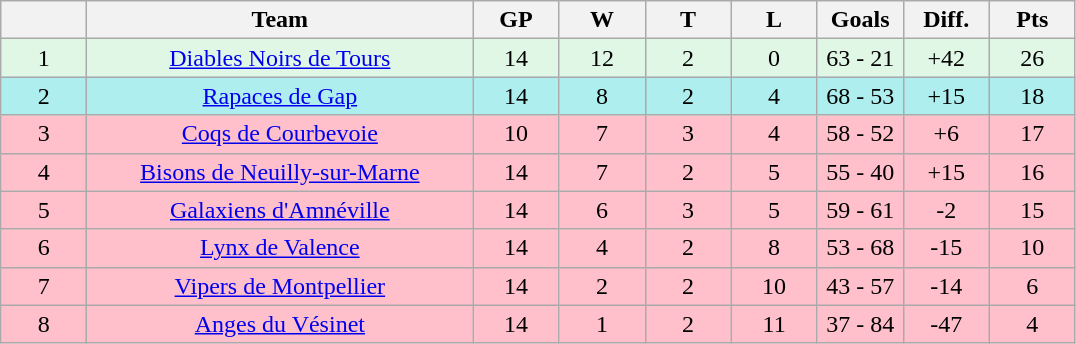<table class="wikitable">
<tr>
<th width="50"></th>
<th width="250">Team</th>
<th width="50">GP</th>
<th width="50">W</th>
<th width="50">T</th>
<th width="50">L</th>
<th width="50">Goals</th>
<th width="50">Diff.</th>
<th width="50">Pts</th>
</tr>
<tr align="center" bgcolor=#E1F7E6>
<td>1</td>
<td><a href='#'>Diables Noirs de Tours</a></td>
<td>14</td>
<td>12</td>
<td>2</td>
<td>0</td>
<td>63 - 21</td>
<td>+42</td>
<td>26</td>
</tr>
<tr align="center" bgcolor="#AFEEEE">
<td>2</td>
<td><a href='#'>Rapaces de Gap</a></td>
<td>14</td>
<td>8</td>
<td>2</td>
<td>4</td>
<td>68 - 53</td>
<td>+15</td>
<td>18</td>
</tr>
<tr align="center" bgcolor="#FFC0CB">
<td>3</td>
<td><a href='#'>Coqs de Courbevoie</a></td>
<td>10</td>
<td>7</td>
<td>3</td>
<td>4</td>
<td>58 - 52</td>
<td>+6</td>
<td>17</td>
</tr>
<tr align="center" bgcolor="#FFC0CB">
<td>4</td>
<td><a href='#'>Bisons de Neuilly-sur-Marne</a></td>
<td>14</td>
<td>7</td>
<td>2</td>
<td>5</td>
<td>55 - 40</td>
<td>+15</td>
<td>16</td>
</tr>
<tr align="center" bgcolor="#FFC0CB">
<td>5</td>
<td><a href='#'>Galaxiens d'Amnéville</a></td>
<td>14</td>
<td>6</td>
<td>3</td>
<td>5</td>
<td>59 - 61</td>
<td>-2</td>
<td>15</td>
</tr>
<tr align="center" bgcolor="#FFC0CB">
<td>6</td>
<td><a href='#'>Lynx de Valence</a></td>
<td>14</td>
<td>4</td>
<td>2</td>
<td>8</td>
<td>53 - 68</td>
<td>-15</td>
<td>10</td>
</tr>
<tr align="center" bgcolor="#FFC0CB">
<td>7</td>
<td><a href='#'>Vipers de Montpellier</a></td>
<td>14</td>
<td>2</td>
<td>2</td>
<td>10</td>
<td>43 - 57</td>
<td>-14</td>
<td>6</td>
</tr>
<tr align="center" bgcolor="#FFC0CB">
<td>8</td>
<td><a href='#'>Anges du Vésinet</a></td>
<td>14</td>
<td>1</td>
<td>2</td>
<td>11</td>
<td>37 - 84</td>
<td>-47</td>
<td>4</td>
</tr>
</table>
